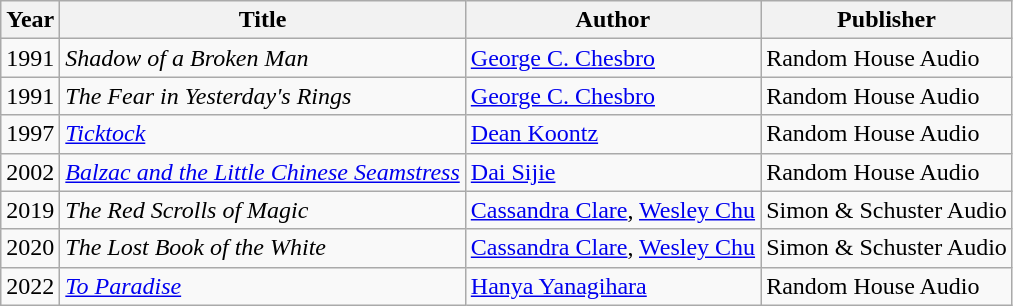<table class="wikitable sortable">
<tr>
<th>Year</th>
<th>Title</th>
<th>Author</th>
<th>Publisher</th>
</tr>
<tr>
<td>1991</td>
<td><em>Shadow of a Broken Man</em></td>
<td><a href='#'>George C. Chesbro</a></td>
<td>Random House Audio</td>
</tr>
<tr>
<td>1991</td>
<td><em>The Fear in Yesterday's Rings</em></td>
<td><a href='#'>George C. Chesbro</a></td>
<td>Random House Audio</td>
</tr>
<tr>
<td>1997</td>
<td><a href='#'><em>Ticktock</em></a></td>
<td><a href='#'>Dean Koontz</a></td>
<td>Random House Audio</td>
</tr>
<tr>
<td>2002</td>
<td><em><a href='#'>Balzac and the Little Chinese Seamstress</a></em></td>
<td><a href='#'>Dai Sijie</a></td>
<td>Random House Audio</td>
</tr>
<tr>
<td>2019</td>
<td><em>The Red Scrolls of Magic</em></td>
<td><a href='#'>Cassandra Clare</a>, <a href='#'>Wesley Chu</a></td>
<td>Simon & Schuster Audio</td>
</tr>
<tr>
<td>2020</td>
<td><em>The Lost Book of the White</em></td>
<td><a href='#'>Cassandra Clare</a>, <a href='#'>Wesley Chu</a></td>
<td>Simon & Schuster Audio</td>
</tr>
<tr>
<td>2022</td>
<td><em><a href='#'>To Paradise</a></em></td>
<td><a href='#'>Hanya Yanagihara</a></td>
<td>Random House Audio</td>
</tr>
</table>
